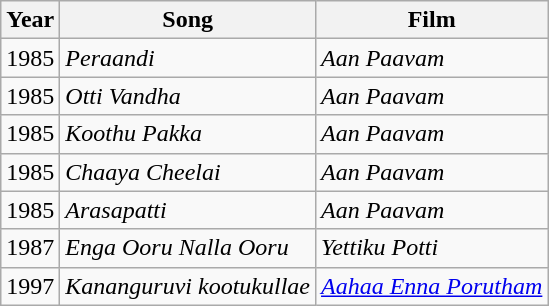<table class="wikitable">
<tr>
<th>Year</th>
<th>Song</th>
<th>Film</th>
</tr>
<tr>
<td>1985</td>
<td><em>Peraandi</em></td>
<td><em>Aan Paavam</em></td>
</tr>
<tr>
<td>1985</td>
<td><em>Otti Vandha</em></td>
<td><em>Aan Paavam</em></td>
</tr>
<tr>
<td>1985</td>
<td><em>Koothu Pakka</em></td>
<td><em>Aan Paavam</em></td>
</tr>
<tr>
<td>1985</td>
<td><em>Chaaya Cheelai</em></td>
<td><em>Aan Paavam</em></td>
</tr>
<tr>
<td>1985</td>
<td><em>Arasapatti</em></td>
<td><em>Aan Paavam</em></td>
</tr>
<tr>
<td>1987</td>
<td><em>Enga Ooru Nalla Ooru</em></td>
<td><em>Yettiku Potti</em></td>
</tr>
<tr>
<td>1997</td>
<td><em>Kananguruvi kootukullae</em></td>
<td><em><a href='#'>Aahaa Enna Porutham</a></em></td>
</tr>
</table>
